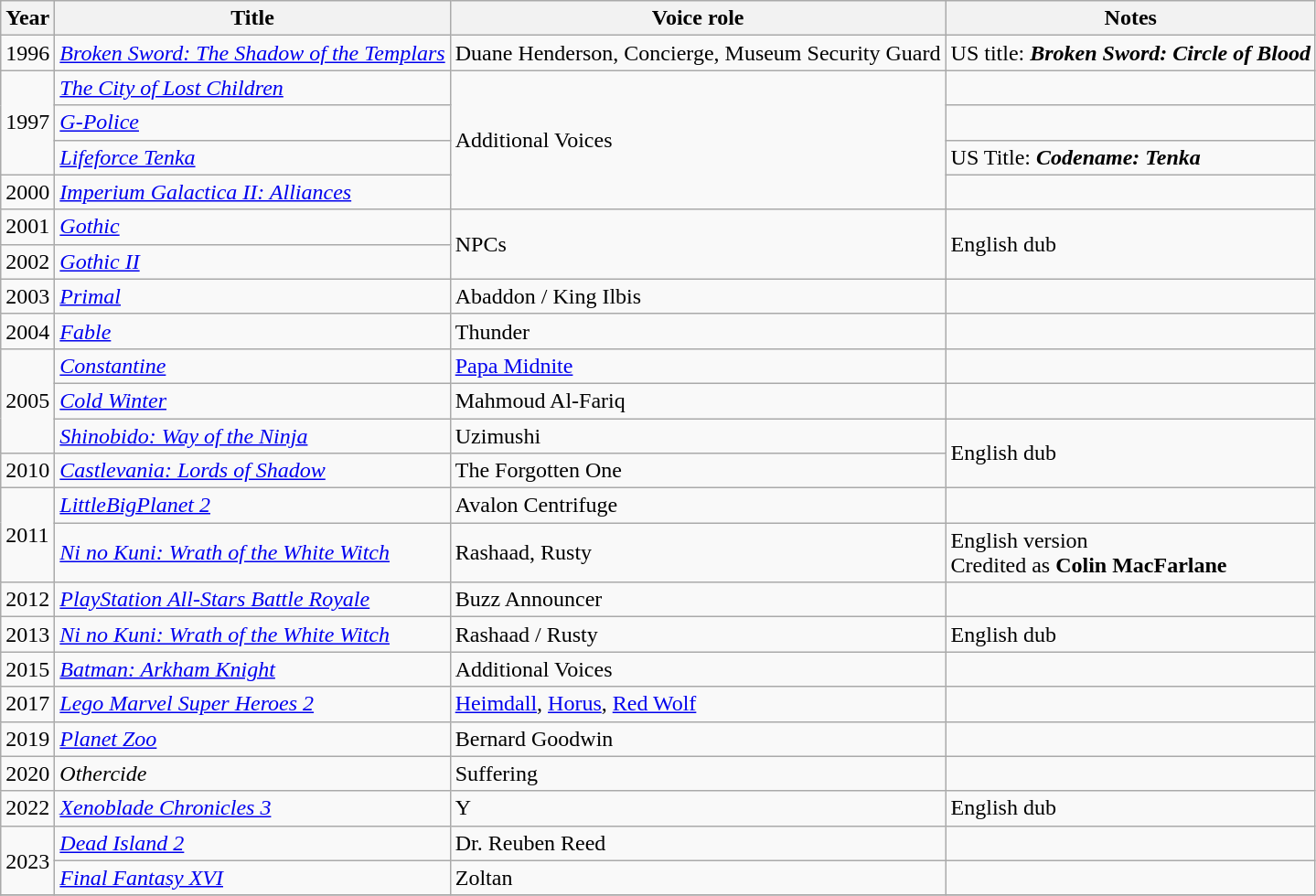<table class="wikitable sortable">
<tr>
<th>Year</th>
<th>Title</th>
<th>Voice role</th>
<th>Notes</th>
</tr>
<tr>
<td>1996</td>
<td><em><a href='#'>Broken Sword: The Shadow of the Templars</a></em></td>
<td>Duane Henderson, Concierge, Museum Security Guard</td>
<td>US title: <strong><em>Broken Sword: Circle of Blood</em></strong></td>
</tr>
<tr>
<td rowspan="3">1997</td>
<td><em><a href='#'>The City of Lost Children</a></em></td>
<td rowspan="4">Additional Voices</td>
<td></td>
</tr>
<tr>
<td><em><a href='#'>G-Police</a></em></td>
<td></td>
</tr>
<tr>
<td><em><a href='#'>Lifeforce Tenka</a></em></td>
<td>US Title: <strong><em>Codename: Tenka</em></strong></td>
</tr>
<tr>
<td>2000</td>
<td><em><a href='#'>Imperium Galactica II: Alliances</a></em></td>
<td></td>
</tr>
<tr>
<td>2001</td>
<td><em><a href='#'>Gothic</a></em></td>
<td rowspan="2">NPCs</td>
<td rowspan="2">English dub</td>
</tr>
<tr>
<td>2002</td>
<td><em><a href='#'>Gothic II</a></em></td>
</tr>
<tr>
<td>2003</td>
<td><em><a href='#'>Primal</a></em></td>
<td>Abaddon / King Ilbis</td>
<td></td>
</tr>
<tr>
<td>2004</td>
<td><em><a href='#'>Fable</a></em></td>
<td>Thunder</td>
<td></td>
</tr>
<tr>
<td rowspan="3">2005</td>
<td><em><a href='#'>Constantine</a></em></td>
<td><a href='#'>Papa Midnite</a></td>
<td></td>
</tr>
<tr>
<td><em><a href='#'>Cold Winter</a></em></td>
<td>Mahmoud Al-Fariq</td>
<td></td>
</tr>
<tr>
<td><em><a href='#'>Shinobido: Way of the Ninja</a></em></td>
<td>Uzimushi</td>
<td rowspan="2">English dub</td>
</tr>
<tr>
<td>2010</td>
<td><em><a href='#'>Castlevania: Lords of Shadow</a></em></td>
<td>The Forgotten One</td>
</tr>
<tr>
<td rowspan="2">2011</td>
<td><em><a href='#'>LittleBigPlanet 2</a></em></td>
<td>Avalon Centrifuge</td>
<td></td>
</tr>
<tr>
<td><em><a href='#'>Ni no Kuni: Wrath of the White Witch</a></em></td>
<td>Rashaad, Rusty</td>
<td>English version<br>Credited as <strong>Colin MacFarlane</strong></td>
</tr>
<tr>
<td>2012</td>
<td><em><a href='#'>PlayStation All-Stars Battle Royale</a></em></td>
<td>Buzz Announcer</td>
<td></td>
</tr>
<tr>
<td>2013</td>
<td><em><a href='#'>Ni no Kuni: Wrath of the White Witch</a></em></td>
<td>Rashaad / Rusty</td>
<td>English dub</td>
</tr>
<tr>
<td>2015</td>
<td><em><a href='#'>Batman: Arkham Knight</a></em></td>
<td>Additional Voices</td>
<td></td>
</tr>
<tr>
<td>2017</td>
<td><em><a href='#'>Lego Marvel Super Heroes 2</a></em></td>
<td><a href='#'>Heimdall</a>, <a href='#'>Horus</a>, <a href='#'>Red Wolf</a></td>
<td></td>
</tr>
<tr>
<td>2019</td>
<td><em><a href='#'>Planet Zoo</a></em></td>
<td>Bernard Goodwin</td>
<td></td>
</tr>
<tr>
<td>2020</td>
<td><em>Othercide</em></td>
<td>Suffering</td>
<td></td>
</tr>
<tr>
<td>2022</td>
<td><em><a href='#'>Xenoblade Chronicles 3</a></em></td>
<td>Y</td>
<td>English dub</td>
</tr>
<tr>
<td rowspan="2">2023</td>
<td><em><a href='#'>Dead Island 2</a></em></td>
<td>Dr. Reuben Reed</td>
<td></td>
</tr>
<tr>
<td><em><a href='#'>Final Fantasy XVI</a></em></td>
<td>Zoltan</td>
<td></td>
</tr>
<tr>
</tr>
</table>
